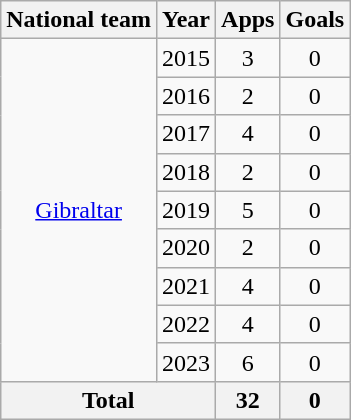<table class="wikitable" style="text-align:center">
<tr>
<th>National team</th>
<th>Year</th>
<th>Apps</th>
<th>Goals</th>
</tr>
<tr>
<td rowspan="9"><a href='#'>Gibraltar</a></td>
<td>2015</td>
<td>3</td>
<td>0</td>
</tr>
<tr>
<td>2016</td>
<td>2</td>
<td>0</td>
</tr>
<tr>
<td>2017</td>
<td>4</td>
<td>0</td>
</tr>
<tr>
<td>2018</td>
<td>2</td>
<td>0</td>
</tr>
<tr>
<td>2019</td>
<td>5</td>
<td>0</td>
</tr>
<tr>
<td>2020</td>
<td>2</td>
<td>0</td>
</tr>
<tr>
<td>2021</td>
<td>4</td>
<td>0</td>
</tr>
<tr>
<td>2022</td>
<td>4</td>
<td>0</td>
</tr>
<tr>
<td>2023</td>
<td>6</td>
<td>0</td>
</tr>
<tr>
<th colspan="2">Total</th>
<th>32</th>
<th>0</th>
</tr>
</table>
